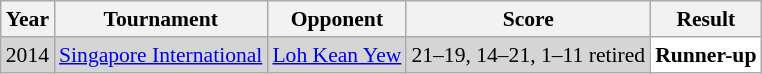<table class="sortable wikitable" style="font-size: 90%;">
<tr>
<th>Year</th>
<th>Tournament</th>
<th>Opponent</th>
<th>Score</th>
<th>Result</th>
</tr>
<tr style="background:#D5D5D5">
<td align="center">2014</td>
<td align="left"><a href='#'>Singapore International</a></td>
<td align="left"> <a href='#'>Loh Kean Yew</a></td>
<td align="left">21–19, 14–21, 1–11 retired</td>
<td style="text-align:left; background:white"> <strong>Runner-up</strong></td>
</tr>
</table>
